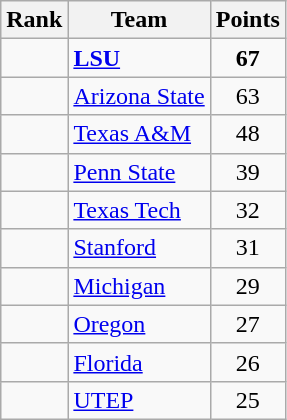<table class="wikitable sortable" style="text-align:center">
<tr>
<th>Rank</th>
<th>Team</th>
<th>Points</th>
</tr>
<tr>
<td></td>
<td align="left"><strong><a href='#'>LSU</a></strong></td>
<td><strong>67</strong></td>
</tr>
<tr>
<td></td>
<td align="left"><a href='#'>Arizona State</a></td>
<td>63</td>
</tr>
<tr>
<td></td>
<td align="left"><a href='#'>Texas A&M</a></td>
<td>48</td>
</tr>
<tr>
<td></td>
<td align="left"><a href='#'>Penn State</a></td>
<td>39</td>
</tr>
<tr>
<td></td>
<td align="left"><a href='#'>Texas Tech</a></td>
<td>32</td>
</tr>
<tr>
<td></td>
<td align="left"><a href='#'>Stanford</a></td>
<td>31</td>
</tr>
<tr>
<td></td>
<td align="left"><a href='#'>Michigan</a></td>
<td>29</td>
</tr>
<tr>
<td></td>
<td align="left"><a href='#'>Oregon</a></td>
<td>27</td>
</tr>
<tr>
<td></td>
<td align="left"><a href='#'>Florida</a></td>
<td>26</td>
</tr>
<tr>
<td></td>
<td align="left"><a href='#'>UTEP</a></td>
<td>25</td>
</tr>
</table>
